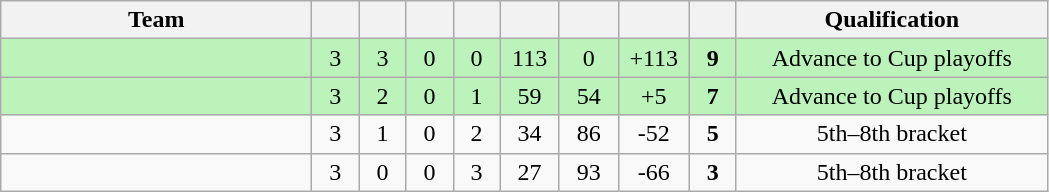<table class="wikitable" style="text-align:center">
<tr>
<th style="width:12.5em">Team</th>
<th style="width:1.5em;"></th>
<th style="width:1.5em;"></th>
<th style="width:1.5em;"></th>
<th style="width:1.5em;"></th>
<th style="width:2.0em;"></th>
<th style="width:2.0em;"></th>
<th style="width:2.5em;"></th>
<th style="width:1.5em;"></th>
<th style="width:12.5em">Qualification</th>
</tr>
<tr bgcolor=#bbf3bb>
<td align=left></td>
<td>3</td>
<td>3</td>
<td>0</td>
<td>0</td>
<td>113</td>
<td>0</td>
<td>+113</td>
<td><strong>9</strong></td>
<td>Advance to Cup playoffs</td>
</tr>
<tr bgcolor=#bbf3bb>
<td align=left></td>
<td>3</td>
<td>2</td>
<td>0</td>
<td>1</td>
<td>59</td>
<td>54</td>
<td>+5</td>
<td><strong>7</strong></td>
<td>Advance to Cup playoffs</td>
</tr>
<tr>
<td align=left></td>
<td>3</td>
<td>1</td>
<td>0</td>
<td>2</td>
<td>34</td>
<td>86</td>
<td>-52</td>
<td><strong>5</strong></td>
<td>5th–8th bracket</td>
</tr>
<tr>
<td align=left></td>
<td>3</td>
<td>0</td>
<td>0</td>
<td>3</td>
<td>27</td>
<td>93</td>
<td>-66</td>
<td><strong>3</strong></td>
<td>5th–8th bracket</td>
</tr>
</table>
